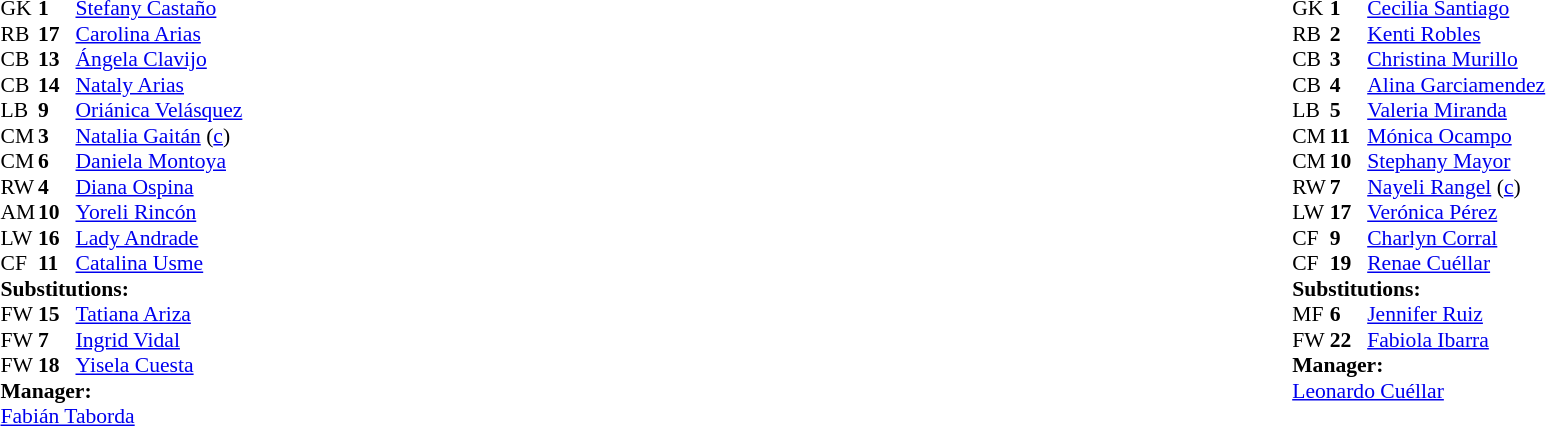<table width="100%">
<tr>
<td valign="top" width="50%"><br><table style="font-size: 90%" cellspacing="0" cellpadding="0">
<tr>
<th width="25"></th>
<th width="25"></th>
</tr>
<tr>
<td>GK</td>
<td><strong>1</strong></td>
<td><a href='#'>Stefany Castaño</a></td>
</tr>
<tr>
<td>RB</td>
<td><strong>17</strong></td>
<td><a href='#'>Carolina Arias</a></td>
</tr>
<tr>
<td>CB</td>
<td><strong>13</strong></td>
<td><a href='#'>Ángela Clavijo</a></td>
</tr>
<tr>
<td>CB</td>
<td><strong>14</strong></td>
<td><a href='#'>Nataly Arias</a></td>
</tr>
<tr>
<td>LB</td>
<td><strong>9</strong></td>
<td><a href='#'>Oriánica Velásquez</a></td>
<td></td>
</tr>
<tr>
<td>CM</td>
<td><strong>3</strong></td>
<td><a href='#'>Natalia Gaitán</a> (<a href='#'>c</a>)</td>
<td></td>
</tr>
<tr>
<td>CM</td>
<td><strong>6</strong></td>
<td><a href='#'>Daniela Montoya</a></td>
<td></td>
</tr>
<tr>
<td>RW</td>
<td><strong>4</strong></td>
<td><a href='#'>Diana Ospina</a></td>
<td></td>
<td></td>
</tr>
<tr>
<td>AM</td>
<td><strong>10</strong></td>
<td><a href='#'>Yoreli Rincón</a></td>
</tr>
<tr>
<td>LW</td>
<td><strong>16</strong></td>
<td><a href='#'>Lady Andrade</a></td>
<td></td>
<td></td>
</tr>
<tr>
<td>CF</td>
<td><strong>11</strong></td>
<td><a href='#'>Catalina Usme</a></td>
<td></td>
<td></td>
</tr>
<tr>
<td colspan=3><strong>Substitutions:</strong></td>
</tr>
<tr>
<td>FW</td>
<td><strong>15</strong></td>
<td><a href='#'>Tatiana Ariza</a></td>
<td></td>
<td></td>
</tr>
<tr>
<td>FW</td>
<td><strong>7</strong></td>
<td><a href='#'>Ingrid Vidal</a></td>
<td></td>
<td></td>
</tr>
<tr>
<td>FW</td>
<td><strong>18</strong></td>
<td><a href='#'>Yisela Cuesta</a></td>
<td></td>
<td></td>
</tr>
<tr>
<td colspan=3><strong>Manager:</strong></td>
</tr>
<tr>
<td colspan=3><a href='#'>Fabián Taborda</a></td>
</tr>
</table>
</td>
<td valign="top"></td>
<td valign="top" width="50%"><br><table style="font-size: 90%" cellspacing="0" cellpadding="0" align="center">
<tr>
<th width=25></th>
<th width=25></th>
</tr>
<tr>
<td>GK</td>
<td><strong>1</strong></td>
<td><a href='#'>Cecilia Santiago</a></td>
<td></td>
</tr>
<tr>
<td>RB</td>
<td><strong>2</strong></td>
<td><a href='#'>Kenti Robles</a></td>
</tr>
<tr>
<td>CB</td>
<td><strong>3</strong></td>
<td><a href='#'>Christina Murillo</a></td>
</tr>
<tr>
<td>CB</td>
<td><strong>4</strong></td>
<td><a href='#'>Alina Garciamendez</a></td>
</tr>
<tr>
<td>LB</td>
<td><strong>5</strong></td>
<td><a href='#'>Valeria Miranda</a></td>
</tr>
<tr>
<td>CM</td>
<td><strong>11</strong></td>
<td><a href='#'>Mónica Ocampo</a></td>
<td></td>
<td></td>
</tr>
<tr>
<td>CM</td>
<td><strong>10</strong></td>
<td><a href='#'>Stephany Mayor</a></td>
</tr>
<tr>
<td>RW</td>
<td><strong>7</strong></td>
<td><a href='#'>Nayeli Rangel</a> (<a href='#'>c</a>)</td>
</tr>
<tr>
<td>LW</td>
<td><strong>17</strong></td>
<td><a href='#'>Verónica Pérez</a></td>
</tr>
<tr>
<td>CF</td>
<td><strong>9</strong></td>
<td><a href='#'>Charlyn Corral</a></td>
</tr>
<tr>
<td>CF</td>
<td><strong>19</strong></td>
<td><a href='#'>Renae Cuéllar</a></td>
<td></td>
<td></td>
</tr>
<tr>
<td colspan=3><strong>Substitutions:</strong></td>
</tr>
<tr>
<td>MF</td>
<td><strong>6</strong></td>
<td><a href='#'>Jennifer Ruiz</a></td>
<td></td>
<td></td>
</tr>
<tr>
<td>FW</td>
<td><strong>22</strong></td>
<td><a href='#'>Fabiola Ibarra</a></td>
<td></td>
<td></td>
</tr>
<tr>
<td colspan=3><strong>Manager:</strong></td>
</tr>
<tr>
<td colspan=3><a href='#'>Leonardo Cuéllar</a></td>
</tr>
</table>
</td>
</tr>
</table>
